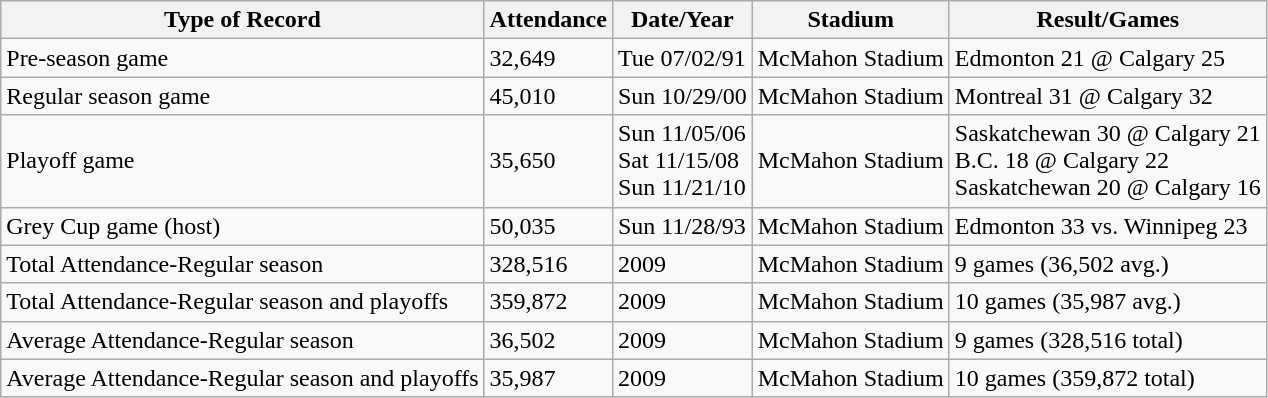<table class="wikitable">
<tr>
<th>Type of Record</th>
<th>Attendance</th>
<th>Date/Year</th>
<th>Stadium</th>
<th>Result/Games</th>
</tr>
<tr>
<td>Pre-season game</td>
<td>32,649</td>
<td>Tue 07/02/91</td>
<td>McMahon Stadium</td>
<td>Edmonton 21 @ Calgary 25</td>
</tr>
<tr>
<td>Regular season game</td>
<td>45,010</td>
<td>Sun 10/29/00</td>
<td>McMahon Stadium</td>
<td>Montreal 31 @ Calgary 32</td>
</tr>
<tr>
<td>Playoff game</td>
<td>35,650</td>
<td>Sun 11/05/06<br>Sat 11/15/08<br>Sun 11/21/10</td>
<td>McMahon Stadium</td>
<td>Saskatchewan 30 @ Calgary 21<br>B.C. 18 @ Calgary 22<br>Saskatchewan 20 @ Calgary 16</td>
</tr>
<tr>
<td>Grey Cup game (host)</td>
<td>50,035</td>
<td>Sun 11/28/93</td>
<td>McMahon Stadium</td>
<td>Edmonton 33 vs. Winnipeg 23</td>
</tr>
<tr>
<td>Total Attendance-Regular season</td>
<td>328,516</td>
<td>2009</td>
<td>McMahon Stadium</td>
<td>9 games (36,502 avg.)</td>
</tr>
<tr>
<td>Total Attendance-Regular season and playoffs</td>
<td>359,872</td>
<td>2009</td>
<td>McMahon Stadium</td>
<td>10 games (35,987 avg.)</td>
</tr>
<tr>
<td>Average Attendance-Regular season</td>
<td>36,502</td>
<td>2009</td>
<td>McMahon Stadium</td>
<td>9 games (328,516 total)</td>
</tr>
<tr>
<td>Average Attendance-Regular season and playoffs</td>
<td>35,987</td>
<td>2009</td>
<td>McMahon Stadium</td>
<td>10 games (359,872 total)</td>
</tr>
</table>
